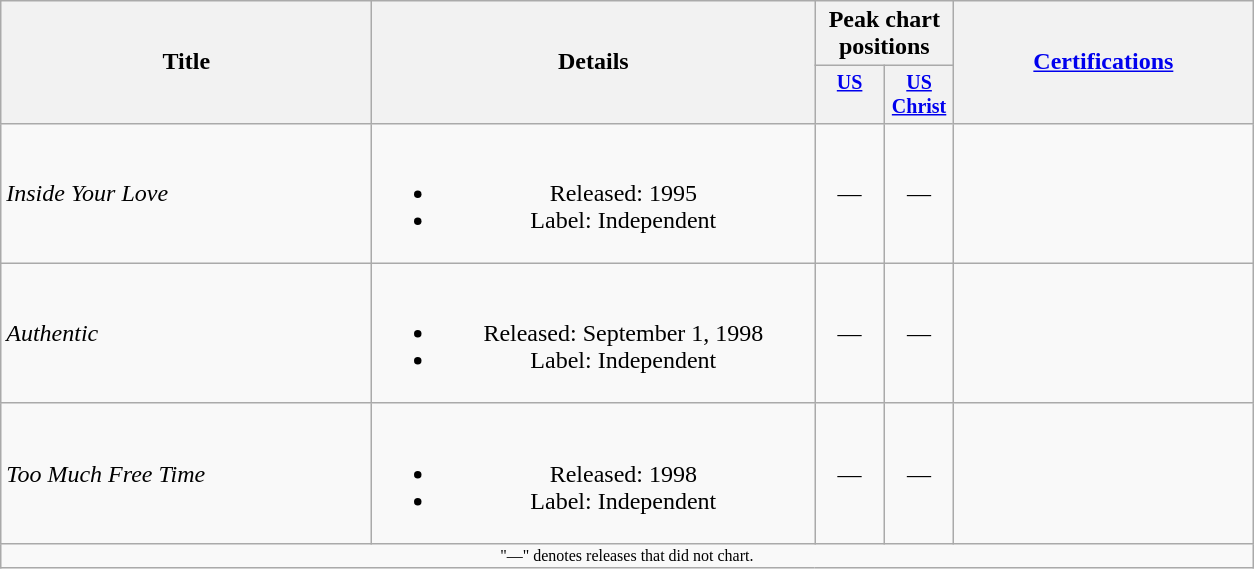<table class="wikitable plainrowheaders" style="text-align:center;">
<tr>
<th rowspan="2" style="width:15em;">Title</th>
<th rowspan="2" style="width:18em;">Details</th>
<th colspan="2">Peak chart positions</th>
<th rowspan="2" style="width:12em;"><a href='#'>Certifications</a></th>
</tr>
<tr style="font-size:smaller;">
<th style="width:40px;"><a href='#'>US</a><br><br></th>
<th style="width:40px;"><a href='#'>US<br>Christ</a><br></th>
</tr>
<tr>
<td align="left"><em>Inside Your Love</em></td>
<td><br><ul><li>Released: 1995</li><li>Label: Independent</li></ul></td>
<td>—</td>
<td>—</td>
<td></td>
</tr>
<tr>
<td align="left"><em>Authentic</em></td>
<td><br><ul><li>Released: September 1, 1998</li><li>Label: Independent</li></ul></td>
<td>—</td>
<td>—</td>
<td></td>
</tr>
<tr>
<td align="left"><em>Too Much Free Time</em><br></td>
<td><br><ul><li>Released: 1998</li><li>Label: Independent</li></ul></td>
<td>—</td>
<td>—</td>
<td></td>
</tr>
<tr>
<td align="center" colspan="30" style="font-size: 8pt">"—" denotes releases that did not chart.</td>
</tr>
</table>
